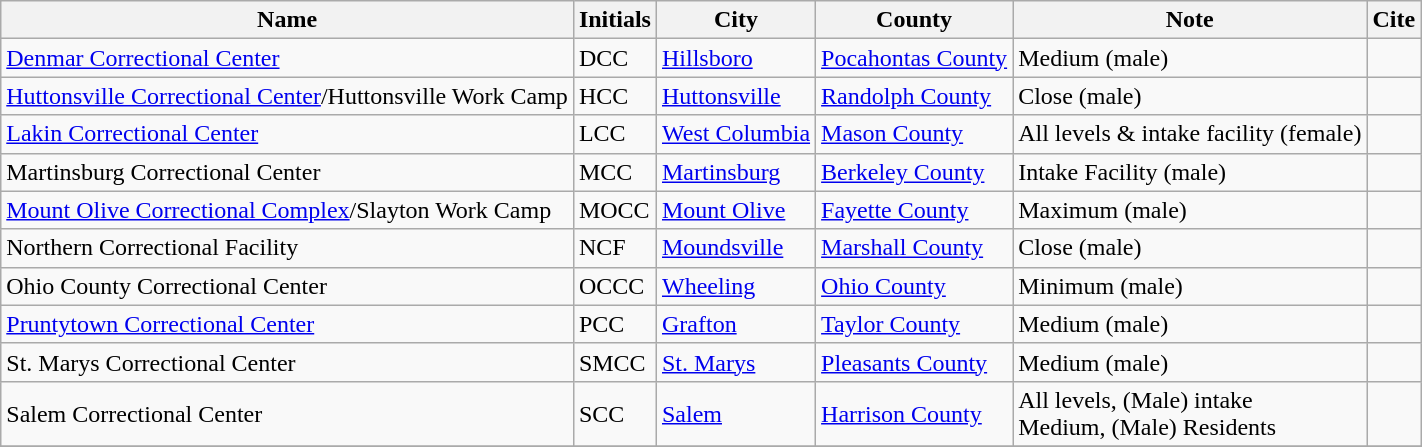<table class="wikitable">
<tr>
<th>Name</th>
<th>Initials</th>
<th>City</th>
<th>County</th>
<th>Note</th>
<th>Cite</th>
</tr>
<tr>
<td><a href='#'>Denmar Correctional Center</a></td>
<td>DCC</td>
<td><a href='#'>Hillsboro</a></td>
<td><a href='#'>Pocahontas County</a></td>
<td>Medium (male)</td>
<td></td>
</tr>
<tr>
<td><a href='#'>Huttonsville Correctional Center</a>/Huttonsville Work Camp</td>
<td>HCC</td>
<td><a href='#'>Huttonsville</a></td>
<td><a href='#'>Randolph County</a></td>
<td>Close (male)</td>
<td></td>
</tr>
<tr>
<td><a href='#'>Lakin Correctional Center</a></td>
<td>LCC</td>
<td><a href='#'>West Columbia</a></td>
<td><a href='#'>Mason County</a></td>
<td>All levels & intake facility (female)</td>
<td></td>
</tr>
<tr>
<td>Martinsburg Correctional Center</td>
<td>MCC</td>
<td><a href='#'>Martinsburg</a></td>
<td><a href='#'>Berkeley County</a></td>
<td>Intake Facility (male)</td>
<td></td>
</tr>
<tr>
<td><a href='#'>Mount Olive Correctional Complex</a>/Slayton Work Camp</td>
<td>MOCC</td>
<td><a href='#'>Mount Olive</a></td>
<td><a href='#'>Fayette County</a></td>
<td>Maximum (male)</td>
<td></td>
</tr>
<tr>
<td>Northern Correctional Facility</td>
<td>NCF</td>
<td><a href='#'>Moundsville</a></td>
<td><a href='#'>Marshall County</a></td>
<td>Close (male)</td>
<td></td>
</tr>
<tr>
<td>Ohio County Correctional Center</td>
<td>OCCC</td>
<td><a href='#'>Wheeling</a></td>
<td><a href='#'>Ohio County</a></td>
<td>Minimum (male)</td>
<td></td>
</tr>
<tr>
<td><a href='#'>Pruntytown Correctional Center</a></td>
<td>PCC</td>
<td><a href='#'>Grafton</a></td>
<td><a href='#'>Taylor County</a></td>
<td>Medium (male)</td>
<td></td>
</tr>
<tr>
<td>St. Marys Correctional Center</td>
<td>SMCC</td>
<td><a href='#'>St. Marys</a></td>
<td><a href='#'>Pleasants County</a></td>
<td>Medium (male)</td>
<td></td>
</tr>
<tr>
<td>Salem Correctional Center</td>
<td>SCC</td>
<td><a href='#'>Salem</a></td>
<td><a href='#'>Harrison County</a></td>
<td>All levels, (Male) intake<br>Medium, (Male) Residents</td>
<td></td>
</tr>
<tr>
</tr>
</table>
